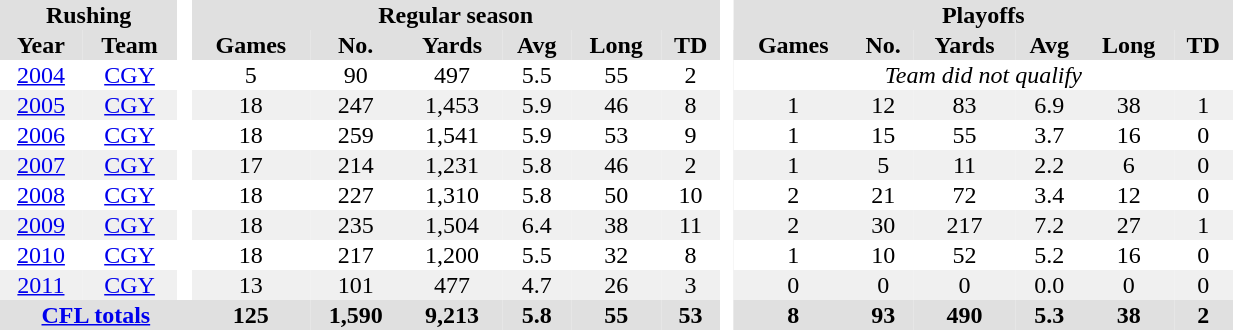<table BORDER="0" CELLPADDING="1" CELLSPACING="0" width="65%" style="text-align:center">
<tr bgcolor="#e0e0e0">
<th colspan="2">Rushing</th>
<th rowspan="99" bgcolor="#ffffff"> </th>
<th colspan="6">Regular season</th>
<th rowspan="99" bgcolor="#ffffff"> </th>
<th colspan="6">Playoffs</th>
</tr>
<tr bgcolor="#e0e0e0">
<th>Year</th>
<th>Team</th>
<th>Games</th>
<th>No.</th>
<th>Yards</th>
<th>Avg</th>
<th>Long</th>
<th>TD</th>
<th>Games</th>
<th>No.</th>
<th>Yards</th>
<th>Avg</th>
<th>Long</th>
<th>TD</th>
</tr>
<tr ALIGN="center">
<td><a href='#'>2004</a></td>
<td><a href='#'>CGY</a></td>
<td>5</td>
<td>90</td>
<td>497</td>
<td>5.5</td>
<td>55</td>
<td>2</td>
<td colspan="6"><em>Team did not qualify</em></td>
</tr>
<tr ALIGN="center" bgcolor="#f0f0f0">
<td><a href='#'>2005</a></td>
<td><a href='#'>CGY</a></td>
<td>18</td>
<td>247</td>
<td>1,453</td>
<td>5.9</td>
<td>46</td>
<td>8</td>
<td>1</td>
<td>12</td>
<td>83</td>
<td>6.9</td>
<td>38</td>
<td>1</td>
</tr>
<tr ALIGN="center">
<td><a href='#'>2006</a></td>
<td><a href='#'>CGY</a></td>
<td>18</td>
<td>259</td>
<td>1,541</td>
<td>5.9</td>
<td>53</td>
<td>9</td>
<td>1</td>
<td>15</td>
<td>55</td>
<td>3.7</td>
<td>16</td>
<td>0</td>
</tr>
<tr ALIGN="center" bgcolor="#f0f0f0">
<td><a href='#'>2007</a></td>
<td><a href='#'>CGY</a></td>
<td>17</td>
<td>214</td>
<td>1,231</td>
<td>5.8</td>
<td>46</td>
<td>2</td>
<td>1</td>
<td>5</td>
<td>11</td>
<td>2.2</td>
<td>6</td>
<td>0</td>
</tr>
<tr ALIGN="center">
<td><a href='#'>2008</a></td>
<td><a href='#'>CGY</a></td>
<td>18</td>
<td>227</td>
<td>1,310</td>
<td>5.8</td>
<td>50</td>
<td>10</td>
<td>2</td>
<td>21</td>
<td>72</td>
<td>3.4</td>
<td>12</td>
<td>0</td>
</tr>
<tr ALIGN="center" bgcolor="#f0f0f0">
<td><a href='#'>2009</a></td>
<td><a href='#'>CGY</a></td>
<td>18</td>
<td>235</td>
<td>1,504</td>
<td>6.4</td>
<td>38</td>
<td>11</td>
<td>2</td>
<td>30</td>
<td>217</td>
<td>7.2</td>
<td>27</td>
<td>1</td>
</tr>
<tr ALIGN="center">
<td><a href='#'>2010</a></td>
<td><a href='#'>CGY</a></td>
<td>18</td>
<td>217</td>
<td>1,200</td>
<td>5.5</td>
<td>32</td>
<td>8</td>
<td>1</td>
<td>10</td>
<td>52</td>
<td>5.2</td>
<td>16</td>
<td>0</td>
</tr>
<tr ALIGN="center" bgcolor="#f0f0f0">
<td><a href='#'>2011</a></td>
<td><a href='#'>CGY</a></td>
<td>13</td>
<td>101</td>
<td>477</td>
<td>4.7</td>
<td>26</td>
<td>3</td>
<td>0</td>
<td>0</td>
<td>0</td>
<td>0.0</td>
<td>0</td>
<td>0</td>
</tr>
<tr bgcolor="#e0e0e0">
<th colspan="3"><a href='#'>CFL totals</a></th>
<th>125</th>
<th>1,590</th>
<th>9,213</th>
<th>5.8</th>
<th>55</th>
<th>53</th>
<th>8</th>
<th>93</th>
<th>490</th>
<th>5.3</th>
<th>38</th>
<th>2</th>
</tr>
</table>
